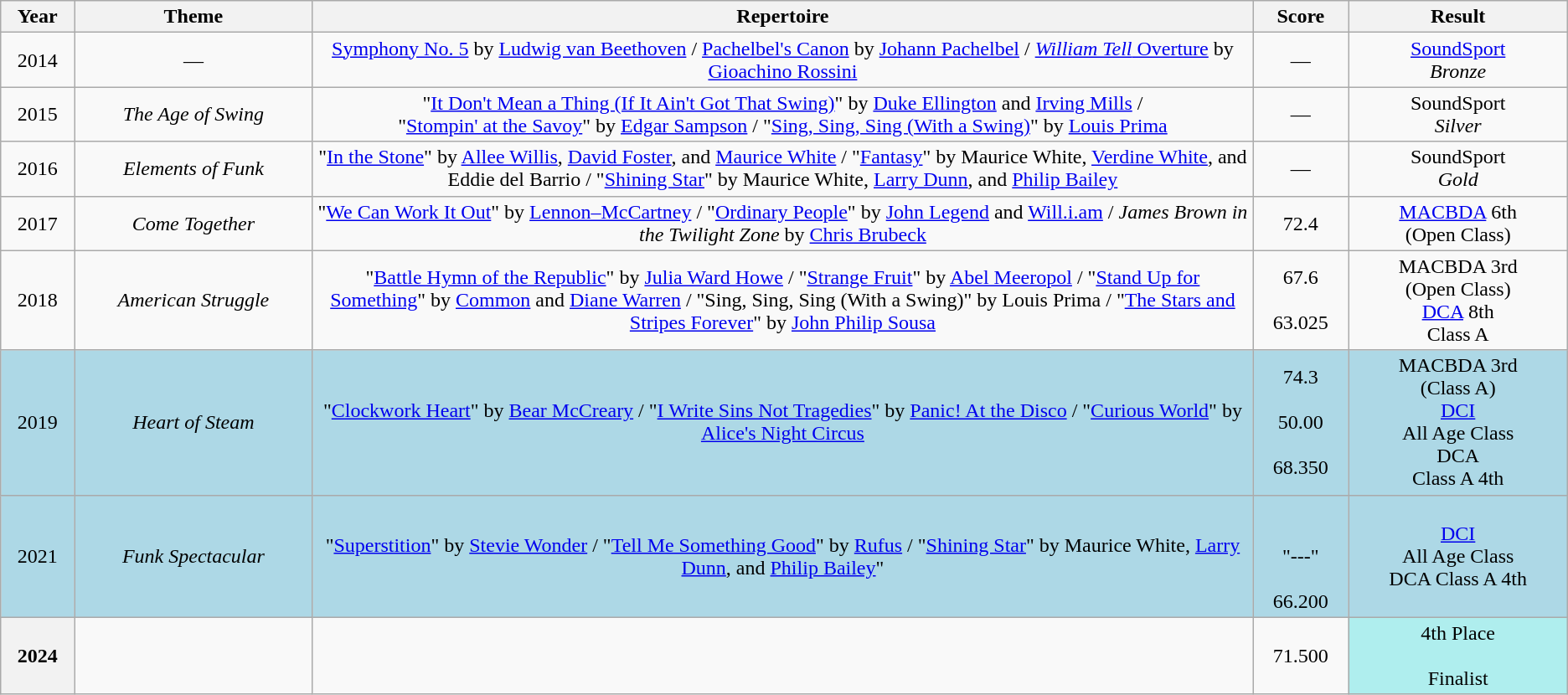<table class="wikitable" style="text-align: center;">
<tr>
<th>Year</th>
<th>Theme</th>
<th style="width: 60%">Repertoire</th>
<th>Score</th>
<th>Result</th>
</tr>
<tr>
<td>2014</td>
<td>—</td>
<td><a href='#'>Symphony No. 5</a> by <a href='#'>Ludwig van Beethoven</a> / <a href='#'>Pachelbel's Canon</a> by <a href='#'>Johann Pachelbel</a> / <a href='#'><em>William Tell</em> Overture</a> by <a href='#'>Gioachino Rossini</a></td>
<td>—</td>
<td><a href='#'>SoundSport</a><br><em>Bronze</em></td>
</tr>
<tr>
<td>2015</td>
<td><em>The Age of Swing</em></td>
<td>"<a href='#'>It Don't Mean a Thing (If It Ain't Got That Swing)</a>" by <a href='#'>Duke Ellington</a> and <a href='#'>Irving Mills</a> /<br>"<a href='#'>Stompin' at the Savoy</a>" by <a href='#'>Edgar Sampson</a> / "<a href='#'>Sing, Sing, Sing (With a Swing)</a>" by <a href='#'>Louis Prima</a></td>
<td>—</td>
<td>SoundSport<br><em>Silver</em></td>
</tr>
<tr>
<td>2016</td>
<td><em>Elements of Funk</em></td>
<td>"<a href='#'>In the Stone</a>" by <a href='#'>Allee Willis</a>, <a href='#'>David Foster</a>, and <a href='#'>Maurice White</a> / "<a href='#'>Fantasy</a>" by Maurice White, <a href='#'>Verdine White</a>, and Eddie del Barrio / "<a href='#'>Shining Star</a>" by Maurice White, <a href='#'>Larry Dunn</a>, and <a href='#'>Philip Bailey</a></td>
<td>—</td>
<td>SoundSport<br><em>Gold</em></td>
</tr>
<tr>
<td>2017</td>
<td><em>Come Together</em></td>
<td>"<a href='#'>We Can Work It Out</a>" by <a href='#'>Lennon–McCartney</a> / "<a href='#'>Ordinary People</a>" by <a href='#'>John Legend</a> and <a href='#'>Will.i.am</a> / <em>James Brown in the Twilight Zone</em> by <a href='#'>Chris Brubeck</a></td>
<td>72.4</td>
<td><a href='#'>MACBDA</a> 6th<br>(Open Class)</td>
</tr>
<tr>
<td>2018</td>
<td><em>American Struggle</em></td>
<td>"<a href='#'>Battle Hymn of the Republic</a>" by <a href='#'>Julia Ward Howe</a> / "<a href='#'>Strange Fruit</a>" by <a href='#'>Abel Meeropol</a> / "<a href='#'>Stand Up for Something</a>" by <a href='#'>Common</a> and <a href='#'>Diane Warren</a> / "Sing, Sing, Sing (With a Swing)" by Louis Prima / "<a href='#'>The Stars and Stripes Forever</a>" by <a href='#'>John Philip Sousa</a></td>
<td>67.6<br><br>63.025</td>
<td>MACBDA 3rd<br>(Open Class)<br><a href='#'>DCA</a> 8th<br>Class A</td>
</tr>
<tr style="background:#add8e6;">
<td>2019</td>
<td><em>Heart of Steam</em></td>
<td>"<a href='#'>Clockwork Heart</a>" by <a href='#'>Bear McCreary</a> / "<a href='#'>I Write Sins Not Tragedies</a>" by <a href='#'>Panic! At the Disco</a> / "<a href='#'>Curious World</a>" by <a href='#'>Alice's Night Circus</a></td>
<td>74.3<br><br>50.00<br><br>68.350</td>
<td>MACBDA 3rd<br>(Class A)<br><a href='#'>DCI</a><br>All Age Class<br>DCA<br>Class A 4th</td>
</tr>
<tr style="background:#add8e6;">
<td>2021</td>
<td><em>Funk Spectacular</em></td>
<td>"<a href='#'>Superstition</a>" by <a href='#'>Stevie Wonder</a> / "<a href='#'>Tell Me Something Good</a>" by <a href='#'>Rufus</a> / "<a href='#'>Shining Star</a>" by Maurice White, <a href='#'>Larry Dunn</a>, and <a href='#'>Philip Bailey</a>"</td>
<td><br><br>"---"<br><br>66.200</td>
<td><a href='#'>DCI</a><br>All Age Class<br>DCA Class A 4th<br></td>
</tr>
<tr>
<th scope="row">2024</th>
<td></td>
<td></td>
<td>71.500</td>
<td bgcolor="afeeee">4th Place<br><br>Finalist</td>
</tr>
</table>
